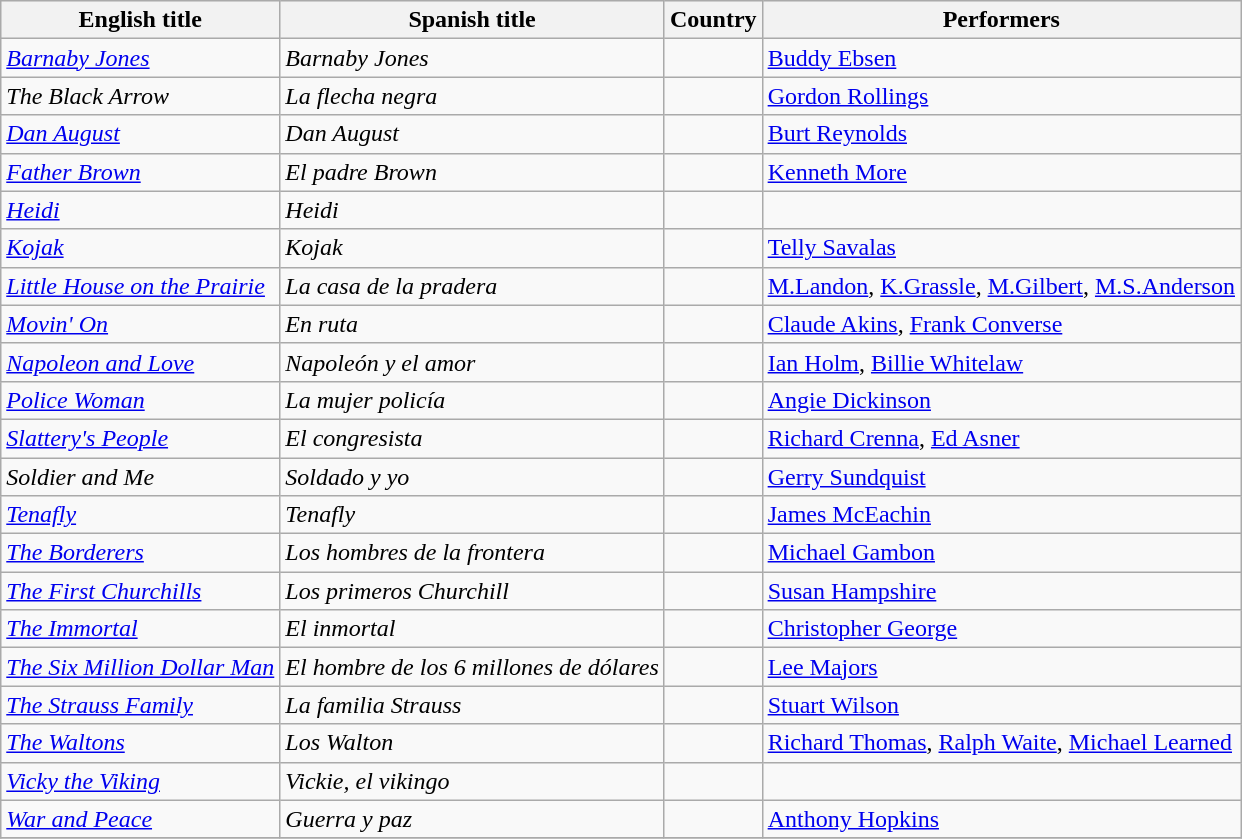<table class="wikitable sortable">
<tr bgcolor="#ececec" valign=top>
<th>English title</th>
<th>Spanish title</th>
<th>Country</th>
<th>Performers</th>
</tr>
<tr>
<td><em><a href='#'>Barnaby Jones</a></em></td>
<td><em>Barnaby Jones</em></td>
<td></td>
<td><a href='#'>Buddy Ebsen</a></td>
</tr>
<tr>
<td><em>The Black Arrow </em></td>
<td><em>La flecha negra</em></td>
<td></td>
<td><a href='#'>Gordon Rollings</a></td>
</tr>
<tr>
<td><em><a href='#'>Dan August</a></em></td>
<td><em>Dan August</em></td>
<td></td>
<td><a href='#'>Burt Reynolds</a></td>
</tr>
<tr>
<td><em><a href='#'>Father Brown</a></em></td>
<td><em>El padre Brown</em></td>
<td></td>
<td><a href='#'>Kenneth More</a></td>
</tr>
<tr>
<td><em><a href='#'>Heidi</a></em></td>
<td><em>Heidi</em></td>
<td></td>
<td></td>
</tr>
<tr>
<td><em><a href='#'>Kojak</a></em></td>
<td><em>Kojak</em></td>
<td></td>
<td><a href='#'>Telly Savalas</a></td>
</tr>
<tr>
<td><em><a href='#'>Little House on the Prairie</a></em></td>
<td><em>La casa de la pradera</em></td>
<td></td>
<td><a href='#'>M.Landon</a>, <a href='#'>K.Grassle</a>, <a href='#'>M.Gilbert</a>, <a href='#'>M.S.Anderson</a></td>
</tr>
<tr>
<td><em><a href='#'>Movin' On</a></em></td>
<td><em>En ruta</em></td>
<td></td>
<td><a href='#'>Claude Akins</a>, <a href='#'>Frank Converse</a></td>
</tr>
<tr>
<td><em><a href='#'>Napoleon and Love</a></em></td>
<td><em>Napoleón y el amor</em></td>
<td></td>
<td><a href='#'>Ian Holm</a>, <a href='#'>Billie Whitelaw</a></td>
</tr>
<tr>
<td><em><a href='#'>Police Woman</a></em></td>
<td><em>La mujer policía</em></td>
<td></td>
<td><a href='#'>Angie Dickinson</a></td>
</tr>
<tr>
<td><em><a href='#'>Slattery's People</a></em></td>
<td><em>El congresista</em></td>
<td></td>
<td><a href='#'>Richard Crenna</a>, <a href='#'>Ed Asner</a></td>
</tr>
<tr>
<td><em>Soldier and Me</em></td>
<td><em>Soldado y yo</em></td>
<td></td>
<td><a href='#'>Gerry Sundquist</a></td>
</tr>
<tr>
<td><em><a href='#'>Tenafly</a></em></td>
<td><em>Tenafly</em></td>
<td></td>
<td><a href='#'>James McEachin</a></td>
</tr>
<tr>
<td><em><a href='#'>The Borderers</a></em></td>
<td><em>Los hombres de la frontera</em></td>
<td></td>
<td><a href='#'>Michael Gambon</a></td>
</tr>
<tr>
<td><em><a href='#'>The First Churchills</a></em></td>
<td><em>Los primeros Churchill</em></td>
<td></td>
<td><a href='#'>Susan Hampshire</a></td>
</tr>
<tr>
<td><em><a href='#'>The Immortal</a></em></td>
<td><em>El inmortal</em></td>
<td></td>
<td><a href='#'>Christopher George</a></td>
</tr>
<tr>
<td><em><a href='#'>The Six Million Dollar Man</a></em></td>
<td><em>El hombre de los 6 millones de dólares</em></td>
<td></td>
<td><a href='#'>Lee Majors</a></td>
</tr>
<tr>
<td><em><a href='#'>The Strauss Family</a></em></td>
<td><em>La familia Strauss</em></td>
<td></td>
<td><a href='#'>Stuart Wilson</a></td>
</tr>
<tr>
<td><em><a href='#'>The Waltons</a></em></td>
<td><em>Los Walton</em></td>
<td></td>
<td><a href='#'>Richard Thomas</a>, <a href='#'>Ralph Waite</a>, <a href='#'>Michael Learned</a></td>
</tr>
<tr>
<td><em><a href='#'>Vicky the Viking</a></em></td>
<td><em>Vickie, el vikingo</em></td>
<td> </td>
<td></td>
</tr>
<tr>
<td><em><a href='#'>War and Peace</a></em></td>
<td><em>Guerra y paz</em></td>
<td></td>
<td><a href='#'>Anthony Hopkins</a></td>
</tr>
<tr>
</tr>
</table>
